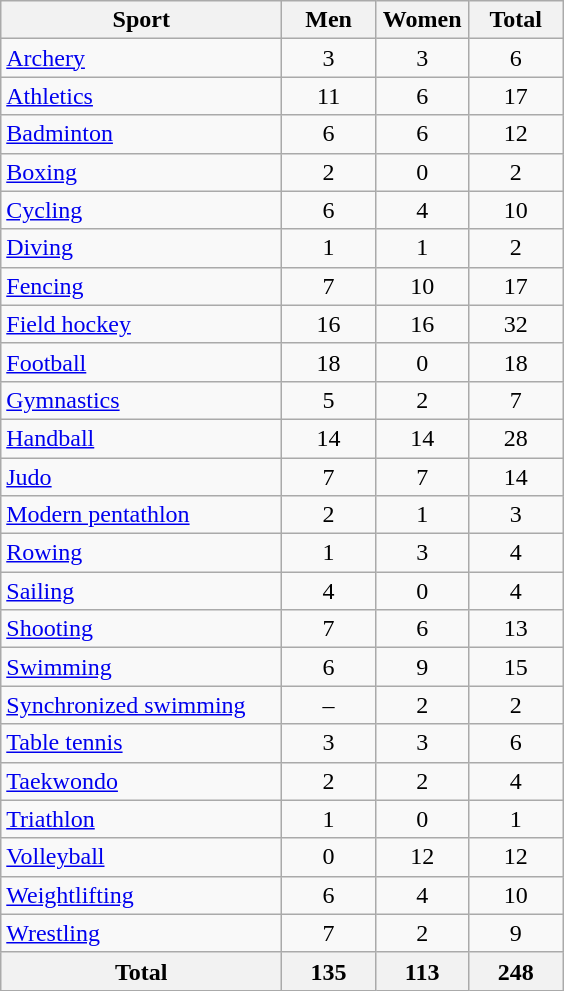<table class="wikitable sortable" style="text-align:center;">
<tr>
<th width=180>Sport</th>
<th width=55>Men</th>
<th width=55>Women</th>
<th width=55>Total</th>
</tr>
<tr>
<td align=left><a href='#'>Archery</a></td>
<td>3</td>
<td>3</td>
<td>6</td>
</tr>
<tr>
<td align=left><a href='#'>Athletics</a></td>
<td>11</td>
<td>6</td>
<td>17</td>
</tr>
<tr>
<td align=left><a href='#'>Badminton</a></td>
<td>6</td>
<td>6</td>
<td>12</td>
</tr>
<tr>
<td align=left><a href='#'>Boxing</a></td>
<td>2</td>
<td>0</td>
<td>2</td>
</tr>
<tr>
<td align=left><a href='#'>Cycling</a></td>
<td>6</td>
<td>4</td>
<td>10</td>
</tr>
<tr>
<td align=left><a href='#'>Diving</a></td>
<td>1</td>
<td>1</td>
<td>2</td>
</tr>
<tr>
<td align=left><a href='#'>Fencing</a></td>
<td>7</td>
<td>10</td>
<td>17</td>
</tr>
<tr>
<td align=left><a href='#'>Field hockey</a></td>
<td>16</td>
<td>16</td>
<td>32</td>
</tr>
<tr>
<td align=left><a href='#'>Football</a></td>
<td>18</td>
<td>0</td>
<td>18</td>
</tr>
<tr>
<td align=left><a href='#'>Gymnastics</a></td>
<td>5</td>
<td>2</td>
<td>7</td>
</tr>
<tr>
<td align=left><a href='#'>Handball</a></td>
<td>14</td>
<td>14</td>
<td>28</td>
</tr>
<tr>
<td align=left><a href='#'>Judo</a></td>
<td>7</td>
<td>7</td>
<td>14</td>
</tr>
<tr>
<td align=left><a href='#'>Modern pentathlon</a></td>
<td>2</td>
<td>1</td>
<td>3</td>
</tr>
<tr>
<td align=left><a href='#'>Rowing</a></td>
<td>1</td>
<td>3</td>
<td>4</td>
</tr>
<tr>
<td align=left><a href='#'>Sailing</a></td>
<td>4</td>
<td>0</td>
<td>4</td>
</tr>
<tr>
<td align=left><a href='#'>Shooting</a></td>
<td>7</td>
<td>6</td>
<td>13</td>
</tr>
<tr>
<td align=left><a href='#'>Swimming</a></td>
<td>6</td>
<td>9</td>
<td>15</td>
</tr>
<tr>
<td align=left><a href='#'>Synchronized swimming</a></td>
<td>–</td>
<td>2</td>
<td>2</td>
</tr>
<tr>
<td align=left><a href='#'>Table tennis</a></td>
<td>3</td>
<td>3</td>
<td>6</td>
</tr>
<tr>
<td align=left><a href='#'>Taekwondo</a></td>
<td>2</td>
<td>2</td>
<td>4</td>
</tr>
<tr>
<td align=left><a href='#'>Triathlon</a></td>
<td>1</td>
<td>0</td>
<td>1</td>
</tr>
<tr>
<td align=left><a href='#'>Volleyball</a></td>
<td>0</td>
<td>12</td>
<td>12</td>
</tr>
<tr>
<td align=left><a href='#'>Weightlifting</a></td>
<td>6</td>
<td>4</td>
<td>10</td>
</tr>
<tr>
<td align=left><a href='#'>Wrestling</a></td>
<td>7</td>
<td>2</td>
<td>9</td>
</tr>
<tr class="sortbottom">
<th>Total</th>
<th>135</th>
<th>113</th>
<th>248</th>
</tr>
</table>
